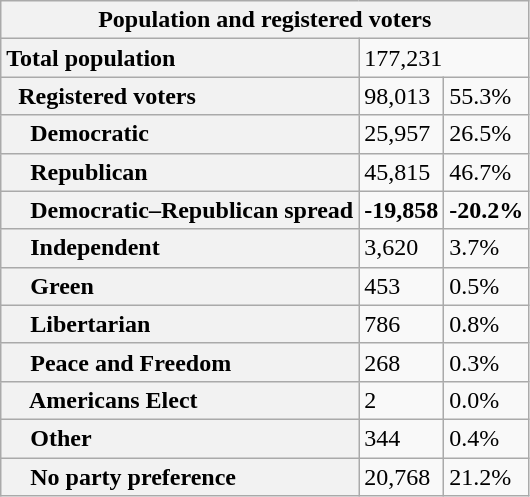<table class="wikitable collapsible collapsed">
<tr>
<th colspan="3">Population and registered voters</th>
</tr>
<tr>
<th scope="row" style="text-align: left;">Total population</th>
<td colspan="2">177,231</td>
</tr>
<tr>
<th scope="row" style="text-align: left;">  Registered voters</th>
<td>98,013</td>
<td>55.3%</td>
</tr>
<tr>
<th scope="row" style="text-align: left;">    Democratic</th>
<td>25,957</td>
<td>26.5%</td>
</tr>
<tr>
<th scope="row" style="text-align: left;">    Republican</th>
<td>45,815</td>
<td>46.7%</td>
</tr>
<tr>
<th scope="row" style="text-align: left;">    Democratic–Republican spread</th>
<td><span><strong>-19,858</strong></span></td>
<td><span><strong>-20.2%</strong></span></td>
</tr>
<tr>
<th scope="row" style="text-align: left;">    Independent</th>
<td>3,620</td>
<td>3.7%</td>
</tr>
<tr>
<th scope="row" style="text-align: left;">    Green</th>
<td>453</td>
<td>0.5%</td>
</tr>
<tr>
<th scope="row" style="text-align: left;">    Libertarian</th>
<td>786</td>
<td>0.8%</td>
</tr>
<tr>
<th scope="row" style="text-align: left;">    Peace and Freedom</th>
<td>268</td>
<td>0.3%</td>
</tr>
<tr>
<th scope="row" style="text-align: left;">    Americans Elect</th>
<td>2</td>
<td>0.0%</td>
</tr>
<tr>
<th scope="row" style="text-align: left;">    Other</th>
<td>344</td>
<td>0.4%</td>
</tr>
<tr>
<th scope="row" style="text-align: left;">    No party preference</th>
<td>20,768</td>
<td>21.2%</td>
</tr>
</table>
